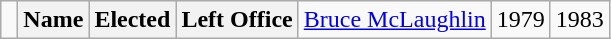<table class="wikitable">
<tr>
<td> </td>
<th><strong>Name </strong></th>
<th><strong>Elected</strong></th>
<th><strong>Left Office</strong><br></th>
<td><a href='#'>Bruce McLaughlin</a></td>
<td>1979</td>
<td>1983</td>
</tr>
</table>
